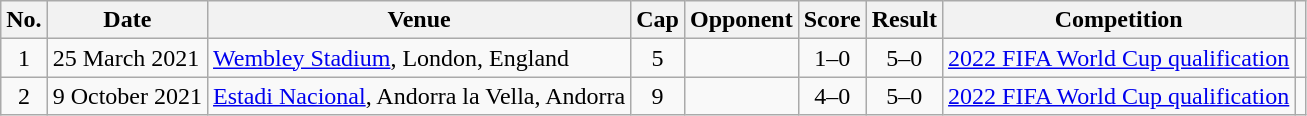<table class="wikitable sortable">
<tr>
<th scope="col">No.</th>
<th scope="col">Date</th>
<th scope="col">Venue</th>
<th scope="col">Cap</th>
<th scope="col">Opponent</th>
<th scope="col">Score</th>
<th scope="col">Result</th>
<th scope="col">Competition</th>
<th scope="col" class="unsortable"></th>
</tr>
<tr>
<td style="text-align: center;">1</td>
<td>25 March 2021</td>
<td><a href='#'>Wembley Stadium</a>, London, England</td>
<td style="text-align: center;">5</td>
<td></td>
<td style="text-align: center;">1–0</td>
<td style="text-align: center;">5–0</td>
<td><a href='#'>2022 FIFA World Cup qualification</a></td>
<td style="text-align: center;"></td>
</tr>
<tr>
<td style="text-align: center;">2</td>
<td>9 October 2021</td>
<td><a href='#'>Estadi Nacional</a>, Andorra la Vella, Andorra</td>
<td style="text-align: center;">9</td>
<td></td>
<td style="text-align: center;">4–0</td>
<td style="text-align: center;">5–0</td>
<td><a href='#'>2022 FIFA World Cup qualification</a></td>
<td style="text-align: center;"></td>
</tr>
</table>
